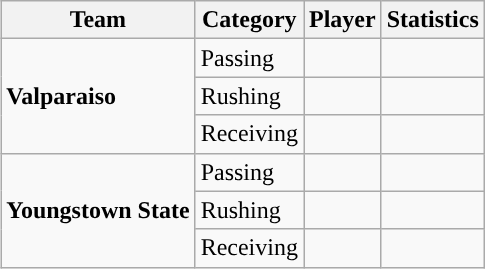<table class="wikitable" style="float: right;">
<tr>
<th>Team</th>
<th>Category</th>
<th>Player</th>
<th>Statistics</th>
</tr>
<tr>
<td rowspan=3><strong>Valparaiso</strong></td>
<td>Passing</td>
<td></td>
<td></td>
</tr>
<tr>
<td>Rushing</td>
<td></td>
<td></td>
</tr>
<tr>
<td>Receiving</td>
<td></td>
<td></td>
</tr>
<tr>
<td rowspan=3><strong>Youngstown State</strong></td>
<td>Passing</td>
<td></td>
<td></td>
</tr>
<tr>
<td>Rushing</td>
<td></td>
<td></td>
</tr>
<tr>
<td>Receiving</td>
<td></td>
<td></td>
</tr>
</table>
